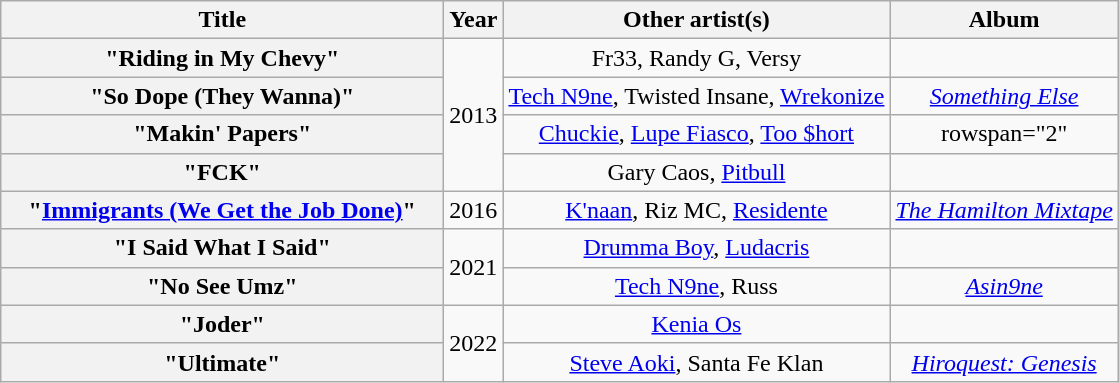<table class="wikitable plainrowheaders" style="text-align:center;">
<tr>
<th scope="col" style="width:18em;">Title</th>
<th scope="col">Year</th>
<th scope="col">Other artist(s)</th>
<th scope="col">Album</th>
</tr>
<tr>
<th scope="row">"Riding in My Chevy"</th>
<td rowspan="4">2013</td>
<td>Fr33, Randy G, Versy</td>
<td></td>
</tr>
<tr>
<th scope="row">"So Dope (They Wanna)"</th>
<td><a href='#'>Tech N9ne</a>, Twisted Insane, <a href='#'>Wrekonize</a></td>
<td><em><a href='#'>Something Else</a></em></td>
</tr>
<tr>
<th scope="row">"Makin' Papers"</th>
<td><a href='#'>Chuckie</a>, <a href='#'>Lupe Fiasco</a>, <a href='#'>Too $hort</a></td>
<td>rowspan="2" </td>
</tr>
<tr>
<th scope="row">"FCK"</th>
<td>Gary Caos, <a href='#'>Pitbull</a></td>
</tr>
<tr>
<th scope="row">"<a href='#'>Immigrants (We Get the Job Done)</a>"</th>
<td>2016</td>
<td><a href='#'>K'naan</a>, Riz MC, <a href='#'>Residente</a></td>
<td><em><a href='#'>The Hamilton Mixtape</a></em></td>
</tr>
<tr>
<th scope="row">"I Said What I Said"</th>
<td rowspan="2">2021</td>
<td><a href='#'>Drumma Boy</a>, <a href='#'>Ludacris</a></td>
<td></td>
</tr>
<tr>
<th scope="row">"No See Umz"</th>
<td><a href='#'>Tech N9ne</a>, Russ</td>
<td><em><a href='#'>Asin9ne</a></em></td>
</tr>
<tr>
<th scope="row">"Joder"</th>
<td rowspan="2">2022</td>
<td><a href='#'>Kenia Os</a></td>
<td></td>
</tr>
<tr>
<th scope="row">"Ultimate"</th>
<td><a href='#'>Steve Aoki</a>, Santa Fe Klan</td>
<td><em><a href='#'>Hiroquest: Genesis</a></em></td>
</tr>
</table>
